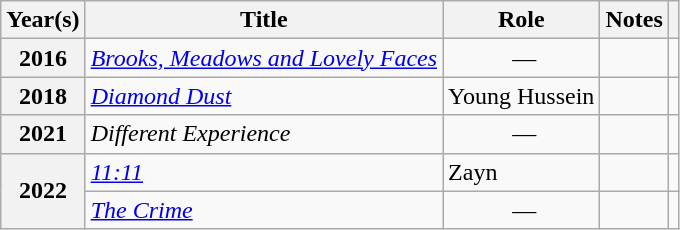<table class="wikitable plainrowheaders sortable"  style=font-size:100%>
<tr>
<th scope="col">Year(s)</th>
<th scope="col">Title</th>
<th scope="col" class="unsortable">Role</th>
<th scope="col" class="unsortable">Notes</th>
<th scope="col" class="unsortable"></th>
</tr>
<tr>
<th scope="row">2016</th>
<td><em><a href='#'>Brooks, Meadows and Lovely Faces</a></em></td>
<td align="center"> —</td>
<td></td>
<td style="text-align:center;"></td>
</tr>
<tr>
<th scope="row">2018</th>
<td><em><a href='#'>Diamond Dust</a></em></td>
<td>Young Hussein</td>
<td></td>
<td style="text-align:center;"></td>
</tr>
<tr>
<th scope="row">2021</th>
<td><em>Different Experience</em></td>
<td align="center"> —</td>
<td></td>
<td style="text-align:center;"></td>
</tr>
<tr>
<th scope="row" rowspan="2">2022</th>
<td><em><a href='#'>11:11</a></em></td>
<td>Zayn</td>
<td></td>
<td style="text-align:center;"></td>
</tr>
<tr>
<td><em><a href='#'>The Crime</a></em></td>
<td align="center"> —</td>
<td></td>
<td style="text-align:center;"></td>
</tr>
</table>
